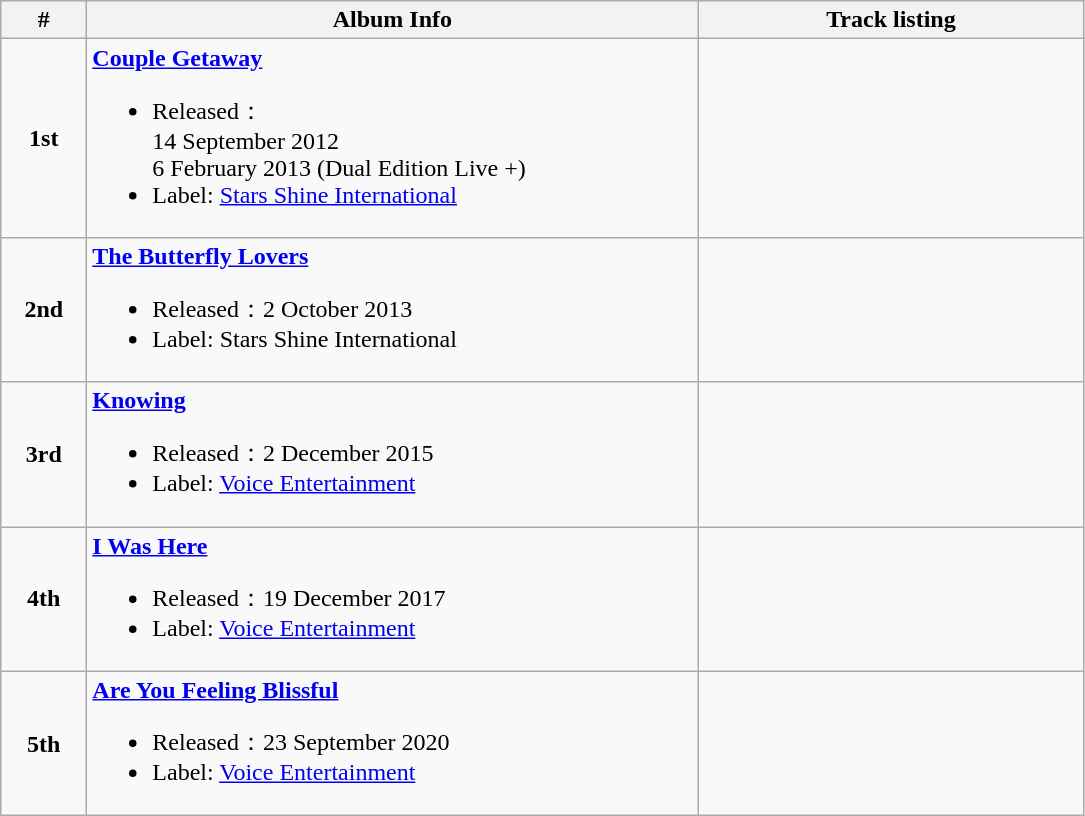<table class="wikitable">
<tr>
<th align="left" width="50px">#</th>
<th align="left" width="400px">Album Info</th>
<th align="left" width="250px">Track listing</th>
</tr>
<tr>
<td align="center"><strong>1st</strong></td>
<td align="left"><strong><a href='#'>Couple Getaway</a></strong><br><ul><li>Released：<br> 14 September 2012 <br> 6 February 2013 (Dual Edition Live +)</li><li>Label: <a href='#'>Stars Shine International</a></li></ul></td>
<td align="left" style="font-size: 85%;"><br>

</td>
</tr>
<tr>
<td align="center"><strong>2nd</strong></td>
<td align="left"><strong><a href='#'>The Butterfly Lovers</a></strong><br><ul><li>Released：2 October 2013</li><li>Label: Stars Shine International</li></ul></td>
<td align="left" style="font-size: 85%;"><br>
</td>
</tr>
<tr>
<td align="center"><strong>3rd</strong></td>
<td align="left"><strong><a href='#'>Knowing</a></strong><br><ul><li>Released：2 December 2015</li><li>Label: <a href='#'>Voice Entertainment</a></li></ul></td>
<td align="left" style="font-size: 85%;"><br></td>
</tr>
<tr>
<td align="center"><strong>4th</strong></td>
<td align="left"><strong><a href='#'>I Was Here</a></strong> <br><ul><li>Released：19 December 2017</li><li>Label: <a href='#'>Voice Entertainment</a></li></ul></td>
<td align="left" style="font-size: 85%;"><br></td>
</tr>
<tr>
<td align="center"><strong>5th</strong></td>
<td align="left"><strong><a href='#'>Are You Feeling Blissful</a></strong> <br><ul><li>Released：23 September 2020</li><li>Label: <a href='#'>Voice Entertainment</a></li></ul></td>
<td align="left" style="font-size: 85%;"><br></td>
</tr>
</table>
